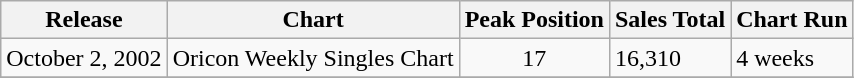<table class="wikitable">
<tr>
<th align="left">Release</th>
<th align="left">Chart</th>
<th align="left">Peak Position</th>
<th align="left">Sales Total</th>
<th align="left">Chart Run</th>
</tr>
<tr>
<td align="left">October 2, 2002</td>
<td align="left">Oricon Weekly Singles Chart</td>
<td align="center">17</td>
<td align="left">16,310</td>
<td align="left">4 weeks</td>
</tr>
<tr>
</tr>
</table>
